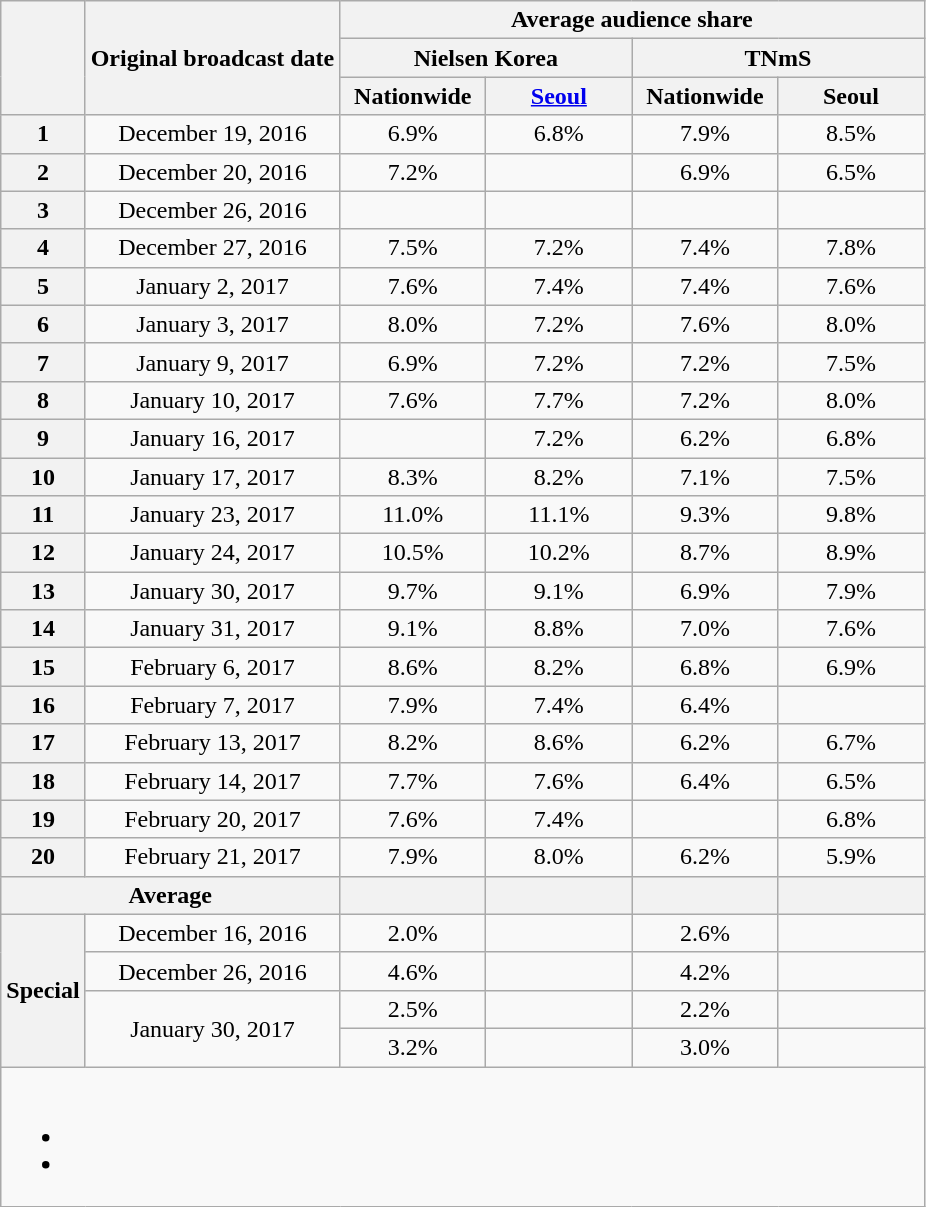<table class="wikitable" style="text-align: center;">
<tr>
<th rowspan="3"></th>
<th rowspan="3">Original broadcast date</th>
<th colspan="4">Average audience share</th>
</tr>
<tr>
<th colspan="2">Nielsen Korea</th>
<th colspan="2">TNmS</th>
</tr>
<tr>
<th width="90">Nationwide</th>
<th width="90"><a href='#'>Seoul</a></th>
<th width="90">Nationwide</th>
<th width="90">Seoul</th>
</tr>
<tr>
<th>1</th>
<td>December 19, 2016</td>
<td>6.9% </td>
<td>6.8% </td>
<td>7.9% </td>
<td>8.5% </td>
</tr>
<tr>
<th>2</th>
<td>December 20, 2016</td>
<td>7.2% </td>
<td><strong></strong> </td>
<td>6.9% </td>
<td>6.5% </td>
</tr>
<tr>
<th>3</th>
<td>December 26, 2016</td>
<td><strong></strong> </td>
<td><strong></strong> </td>
<td><strong></strong> </td>
<td><strong></strong> </td>
</tr>
<tr>
<th>4</th>
<td>December 27, 2016</td>
<td>7.5% </td>
<td>7.2% </td>
<td>7.4% </td>
<td>7.8% </td>
</tr>
<tr>
<th>5</th>
<td>January 2, 2017</td>
<td>7.6% </td>
<td>7.4% </td>
<td>7.4% </td>
<td>7.6% </td>
</tr>
<tr>
<th>6</th>
<td>January 3, 2017</td>
<td>8.0% </td>
<td>7.2% </td>
<td>7.6% </td>
<td>8.0% </td>
</tr>
<tr>
<th>7</th>
<td>January 9, 2017</td>
<td>6.9% </td>
<td>7.2% </td>
<td>7.2% </td>
<td>7.5% </td>
</tr>
<tr>
<th>8</th>
<td>January 10, 2017</td>
<td>7.6% </td>
<td>7.7% </td>
<td>7.2% </td>
<td>8.0% </td>
</tr>
<tr>
<th>9</th>
<td>January 16, 2017</td>
<td><strong></strong> </td>
<td>7.2% </td>
<td>6.2% </td>
<td>6.8% </td>
</tr>
<tr>
<th>10</th>
<td>January 17, 2017</td>
<td>8.3% </td>
<td>8.2% </td>
<td>7.1% </td>
<td>7.5% </td>
</tr>
<tr>
<th>11</th>
<td>January 23, 2017</td>
<td>11.0% </td>
<td>11.1% </td>
<td>9.3% </td>
<td>9.8% </td>
</tr>
<tr>
<th>12</th>
<td>January 24, 2017</td>
<td>10.5% </td>
<td>10.2% </td>
<td>8.7% </td>
<td>8.9% </td>
</tr>
<tr>
<th>13</th>
<td>January 30, 2017</td>
<td>9.7% </td>
<td>9.1% </td>
<td>6.9% </td>
<td>7.9% </td>
</tr>
<tr>
<th>14</th>
<td>January 31, 2017</td>
<td>9.1% </td>
<td>8.8% </td>
<td>7.0% </td>
<td>7.6% </td>
</tr>
<tr>
<th>15</th>
<td>February 6, 2017</td>
<td>8.6% </td>
<td>8.2% </td>
<td>6.8% </td>
<td>6.9% </td>
</tr>
<tr>
<th>16</th>
<td>February 7, 2017</td>
<td>7.9% </td>
<td>7.4% </td>
<td>6.4% </td>
<td><strong></strong> </td>
</tr>
<tr>
<th>17</th>
<td>February 13, 2017</td>
<td>8.2% </td>
<td>8.6% </td>
<td>6.2% </td>
<td>6.7% </td>
</tr>
<tr>
<th>18</th>
<td>February 14, 2017</td>
<td>7.7% </td>
<td>7.6% </td>
<td>6.4% </td>
<td>6.5% </td>
</tr>
<tr>
<th>19</th>
<td>February 20, 2017</td>
<td>7.6% </td>
<td>7.4% </td>
<td> </td>
<td>6.8% </td>
</tr>
<tr>
<th>20</th>
<td>February 21, 2017</td>
<td>7.9% </td>
<td>8.0% </td>
<td>6.2% </td>
<td>5.9% </td>
</tr>
<tr>
<th colspan="2">Average</th>
<th></th>
<th></th>
<th></th>
<th></th>
</tr>
<tr>
<th rowspan="4">Special</th>
<td>December 16, 2016</td>
<td>2.0% </td>
<td></td>
<td>2.6% </td>
<td></td>
</tr>
<tr>
<td>December 26, 2016</td>
<td>4.6% </td>
<td></td>
<td>4.2% </td>
<td></td>
</tr>
<tr>
<td rowspan="2">January 30, 2017</td>
<td>2.5% </td>
<td></td>
<td>2.2% </td>
<td></td>
</tr>
<tr>
<td>3.2% </td>
<td></td>
<td>3.0% </td>
<td></td>
</tr>
<tr>
<td colspan="6"><br><ul><li></li><li></li></ul></td>
</tr>
</table>
